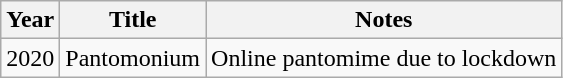<table class="wikitable">
<tr>
<th>Year</th>
<th>Title</th>
<th>Notes</th>
</tr>
<tr>
<td>2020</td>
<td>Pantomonium</td>
<td>Online pantomime due to lockdown</td>
</tr>
</table>
